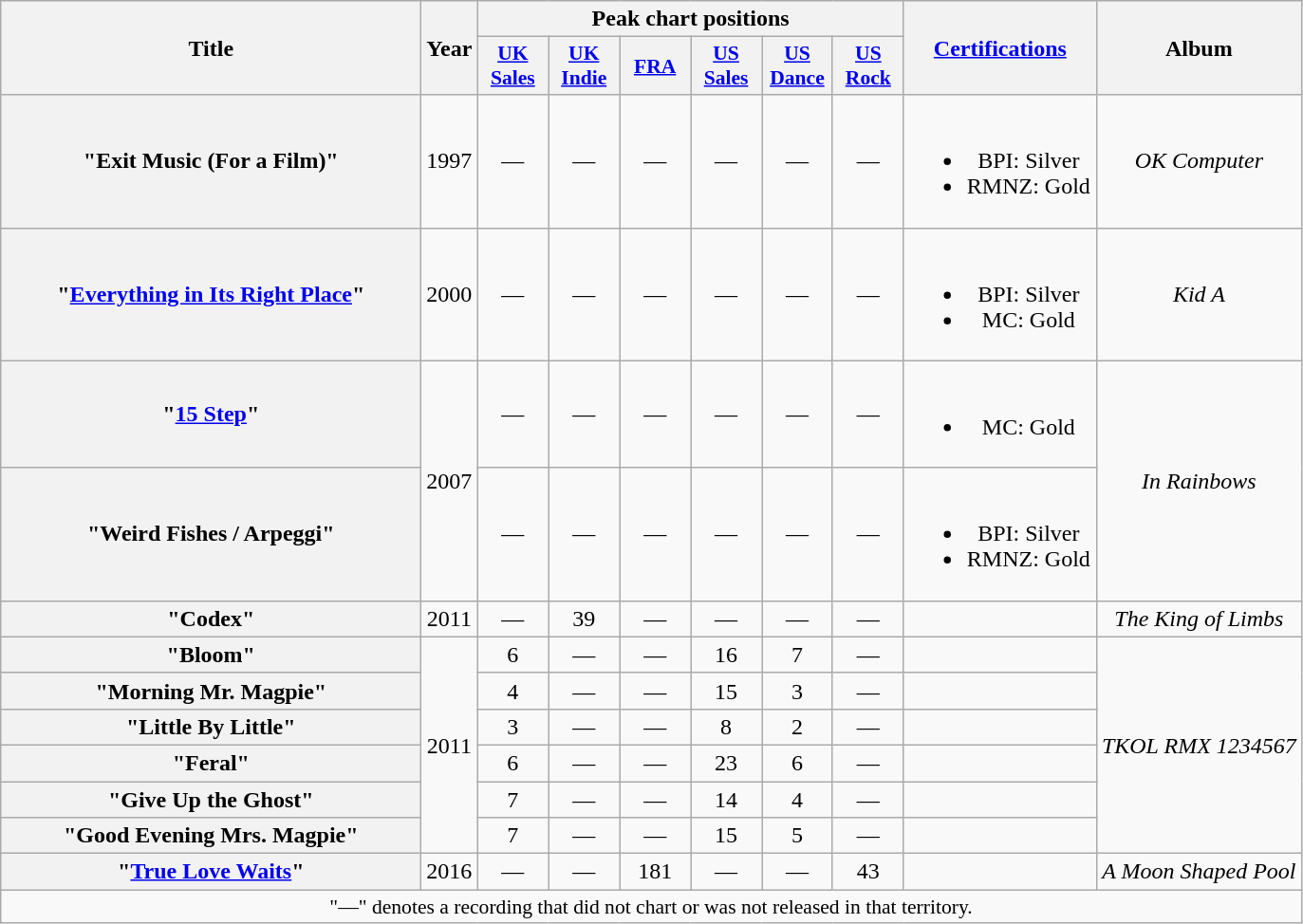<table class="wikitable plainrowheaders" style="text-align:center;">
<tr>
<th scope="col" rowspan="2" style="width:18em;">Title</th>
<th scope="col" rowspan="2">Year</th>
<th scope="col" colspan="6">Peak chart positions</th>
<th scope="col" rowspan="2" style="width:8em;"><a href='#'>Certifications</a></th>
<th scope="col" rowspan="2">Album</th>
</tr>
<tr>
<th scope="col" style="width:3em;font-size:90%;"><a href='#'>UK<br>Sales</a><br></th>
<th scope="col" style="width:3em;font-size:90%;"><a href='#'>UK<br>Indie</a><br></th>
<th scope="col" style="width:3em;font-size:90%;"><a href='#'>FRA</a><br></th>
<th scope="col" style="width:3em;font-size:90%;"><a href='#'>US<br>Sales</a><br></th>
<th scope="col" style="width:3em;font-size:90%;"><a href='#'>US<br>Dance</a><br></th>
<th scope="col" style="width:3em;font-size:90%;"><a href='#'>US<br>Rock</a><br></th>
</tr>
<tr>
<th scope="row">"Exit Music (For a Film)"</th>
<td>1997</td>
<td>―</td>
<td>―</td>
<td>―</td>
<td>―</td>
<td>―</td>
<td>―</td>
<td><br><ul><li>BPI: Silver</li><li>RMNZ: Gold</li></ul></td>
<td><em>OK Computer</em></td>
</tr>
<tr>
<th scope="row">"<a href='#'>Everything in Its Right Place</a>"</th>
<td>2000</td>
<td>―</td>
<td>―</td>
<td>―</td>
<td>―</td>
<td>―</td>
<td>―</td>
<td><br><ul><li>BPI: Silver</li><li>MC: Gold</li></ul></td>
<td><em>Kid A</em></td>
</tr>
<tr>
<th scope="row">"<a href='#'>15 Step</a>"</th>
<td rowspan="2">2007</td>
<td>―</td>
<td>―</td>
<td>―</td>
<td>―</td>
<td>―</td>
<td>―</td>
<td><br><ul><li>MC: Gold</li></ul></td>
<td rowspan="2"><em>In Rainbows</em></td>
</tr>
<tr>
<th scope="row">"Weird Fishes / Arpeggi"</th>
<td>―</td>
<td>―</td>
<td>―</td>
<td>―</td>
<td>―</td>
<td>―</td>
<td><br><ul><li>BPI: Silver</li><li>RMNZ: Gold</li></ul></td>
</tr>
<tr>
<th scope="row">"Codex"</th>
<td>2011</td>
<td>―</td>
<td>39</td>
<td>―</td>
<td>―</td>
<td>―</td>
<td>―</td>
<td></td>
<td><em>The King of Limbs</em></td>
</tr>
<tr>
<th scope="row">"Bloom"</th>
<td rowspan="6">2011</td>
<td>6</td>
<td>―</td>
<td>―</td>
<td>16</td>
<td>7</td>
<td>―</td>
<td></td>
<td rowspan="6"><em>TKOL RMX 1234567</em></td>
</tr>
<tr>
<th scope="row">"Morning Mr. Magpie"</th>
<td>4</td>
<td>―</td>
<td>―</td>
<td>15</td>
<td>3</td>
<td>―</td>
<td></td>
</tr>
<tr>
<th scope="row">"Little By Little"</th>
<td>3</td>
<td>―</td>
<td>―</td>
<td>8</td>
<td>2</td>
<td>―</td>
<td></td>
</tr>
<tr>
<th scope="row">"Feral"</th>
<td>6</td>
<td>―</td>
<td>―</td>
<td>23</td>
<td>6</td>
<td>―</td>
<td></td>
</tr>
<tr>
<th scope="row">"Give Up the Ghost"</th>
<td>7</td>
<td>―</td>
<td>―</td>
<td>14</td>
<td>4</td>
<td>―</td>
<td></td>
</tr>
<tr>
<th scope="row">"Good Evening Mrs. Magpie"</th>
<td>7</td>
<td>―</td>
<td>―</td>
<td>15</td>
<td>5</td>
<td>―</td>
<td></td>
</tr>
<tr>
<th scope="row">"<a href='#'>True Love Waits</a>"</th>
<td>2016</td>
<td>―</td>
<td>―</td>
<td>181</td>
<td>―</td>
<td>―</td>
<td>43</td>
<td></td>
<td><em>A Moon Shaped Pool</em></td>
</tr>
<tr>
<td colspan="15" style="font-size:90%">"—" denotes a recording that did not chart or was not released in that territory.</td>
</tr>
</table>
